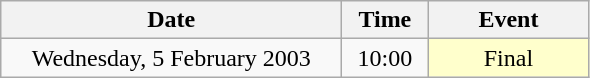<table class = "wikitable" style="text-align:center;">
<tr>
<th width=220>Date</th>
<th width=50>Time</th>
<th width=100>Event</th>
</tr>
<tr>
<td>Wednesday, 5 February 2003</td>
<td>10:00</td>
<td bgcolor=ffffcc>Final</td>
</tr>
</table>
